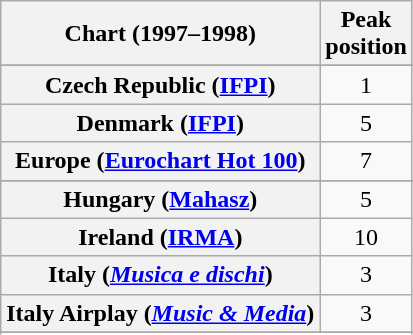<table class="wikitable plainrowheaders sortable" style="text-align:center">
<tr>
<th scope="col">Chart (1997–1998)</th>
<th scope="col">Peak<br>position</th>
</tr>
<tr>
</tr>
<tr>
</tr>
<tr>
</tr>
<tr>
</tr>
<tr>
<th scope="row">Czech Republic (<a href='#'>IFPI</a>)</th>
<td>1</td>
</tr>
<tr>
<th scope="row">Denmark (<a href='#'>IFPI</a>)</th>
<td>5</td>
</tr>
<tr>
<th scope="row">Europe (<a href='#'>Eurochart Hot 100</a>)</th>
<td>7</td>
</tr>
<tr>
</tr>
<tr>
</tr>
<tr>
</tr>
<tr>
<th scope="row">Hungary (<a href='#'>Mahasz</a>)</th>
<td>5</td>
</tr>
<tr>
<th scope="row">Ireland (<a href='#'>IRMA</a>)</th>
<td>10</td>
</tr>
<tr>
<th scope="row">Italy (<em><a href='#'>Musica e dischi</a></em>)</th>
<td>3</td>
</tr>
<tr>
<th scope="row">Italy Airplay (<em><a href='#'>Music & Media</a></em>)</th>
<td>3</td>
</tr>
<tr>
</tr>
<tr>
</tr>
<tr>
</tr>
<tr>
</tr>
<tr>
</tr>
<tr>
</tr>
<tr>
</tr>
<tr>
</tr>
<tr>
</tr>
</table>
